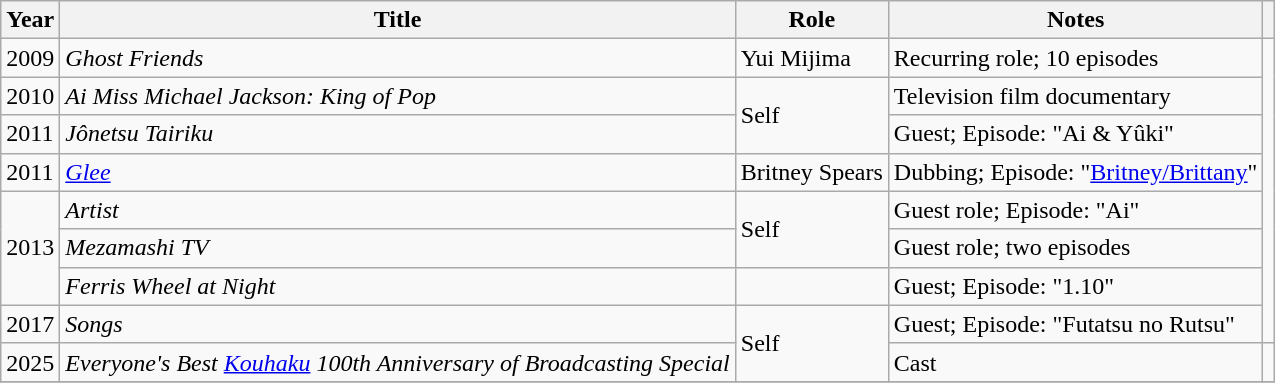<table class="wikitable sortable">
<tr>
<th>Year</th>
<th>Title</th>
<th>Role</th>
<th class="unsortable">Notes</th>
<th></th>
</tr>
<tr>
<td>2009</td>
<td><em>Ghost Friends</em></td>
<td>Yui Mijima</td>
<td>Recurring role; 10 episodes</td>
</tr>
<tr>
<td>2010</td>
<td><em>Ai Miss Michael Jackson: King of Pop</em></td>
<td rowspan="2">Self</td>
<td>Television film documentary</td>
</tr>
<tr>
<td>2011</td>
<td><em>Jônetsu Tairiku</em></td>
<td>Guest; Episode: "Ai & Yûki"</td>
</tr>
<tr>
<td>2011</td>
<td><em><a href='#'>Glee</a></em></td>
<td>Britney Spears</td>
<td>Dubbing; Episode: "<a href='#'>Britney/Brittany</a>"</td>
</tr>
<tr>
<td rowspan="3">2013</td>
<td><em>Artist</em></td>
<td rowspan="2">Self</td>
<td>Guest role; Episode: "Ai"</td>
</tr>
<tr>
<td><em>Mezamashi TV</em></td>
<td>Guest role; two episodes</td>
</tr>
<tr>
<td><em>Ferris Wheel at Night</em></td>
<td></td>
<td>Guest; Episode: "1.10"</td>
</tr>
<tr>
<td>2017</td>
<td><em>Songs</em></td>
<td rowspan="2">Self</td>
<td>Guest; Episode: "Futatsu no Rutsu"</td>
</tr>
<tr>
<td>2025</td>
<td><em>Everyone's Best <a href='#'>Kouhaku</a> 100th Anniversary of Broadcasting Special</em></td>
<td>Cast</td>
<td></td>
</tr>
<tr>
</tr>
</table>
